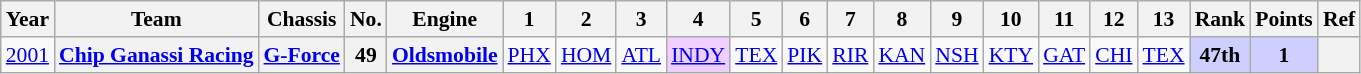<table class="wikitable" style="text-align:center; font-size:90%">
<tr>
<th>Year</th>
<th>Team</th>
<th>Chassis</th>
<th>No.</th>
<th>Engine</th>
<th>1</th>
<th>2</th>
<th>3</th>
<th>4</th>
<th>5</th>
<th>6</th>
<th>7</th>
<th>8</th>
<th>9</th>
<th>10</th>
<th>11</th>
<th>12</th>
<th>13</th>
<th>Rank</th>
<th>Points</th>
<th>Ref</th>
</tr>
<tr>
<td rowspan=1><a href='#'>2001</a></td>
<th><a href='#'>Chip Ganassi Racing</a></th>
<th><a href='#'>G-Force</a></th>
<th>49</th>
<th rowspan=1><a href='#'>Oldsmobile</a></th>
<td><a href='#'>PHX</a><br></td>
<td><a href='#'>HOM</a><br></td>
<td><a href='#'>ATL</a><br></td>
<td style="background:#EFCFFF;"><a href='#'>INDY</a><br></td>
<td><a href='#'>TEX</a><br></td>
<td><a href='#'>PIK</a><br></td>
<td><a href='#'>RIR</a><br></td>
<td><a href='#'>KAN</a><br></td>
<td><a href='#'>NSH</a><br></td>
<td><a href='#'>KTY</a><br></td>
<td><a href='#'>GAT</a><br></td>
<td><a href='#'>CHI</a><br></td>
<td><a href='#'>TEX</a><br></td>
<th rowspan=1 style="background:#CFCFFF;">47th</th>
<th rowspan=1 style="background:#CFCFFF;">1</th>
<th></th>
</tr>
</table>
